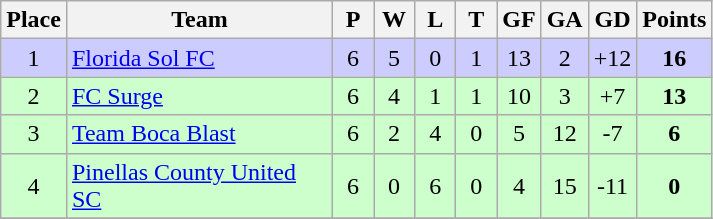<table class="wikitable" style="text-align:center;">
<tr>
<th>Place</th>
<th width="170">Team</th>
<th width="20">P</th>
<th width="20">W</th>
<th width="20">L</th>
<th width="20">T</th>
<th width="20">GF</th>
<th width="20">GA</th>
<th width="25">GD</th>
<th>Points</th>
</tr>
<tr bgcolor=#ccccff>
<td>1</td>
<td style="text-align:left;"><a href='#'>Florida Sol FC</a></td>
<td>6</td>
<td>5</td>
<td>0</td>
<td>1</td>
<td>13</td>
<td>2</td>
<td>+12</td>
<td><strong>16</strong></td>
</tr>
<tr bgcolor=#ccffcc>
<td>2</td>
<td style="text-align:left;"><a href='#'>FC Surge</a></td>
<td>6</td>
<td>4</td>
<td>1</td>
<td>1</td>
<td>10</td>
<td>3</td>
<td>+7</td>
<td><strong>13</strong></td>
</tr>
<tr bgcolor=#ccffcc>
<td>3</td>
<td style="text-align:left;"><a href='#'>Team Boca Blast</a></td>
<td>6</td>
<td>2</td>
<td>4</td>
<td>0</td>
<td>5</td>
<td>12</td>
<td>-7</td>
<td><strong>6</strong></td>
</tr>
<tr bgcolor=#ccffcc>
<td>4</td>
<td style="text-align:left;"><a href='#'>Pinellas County United SC</a></td>
<td>6</td>
<td>0</td>
<td>6</td>
<td>0</td>
<td>4</td>
<td>15</td>
<td>-11</td>
<td><strong>0</strong></td>
</tr>
<tr>
</tr>
</table>
